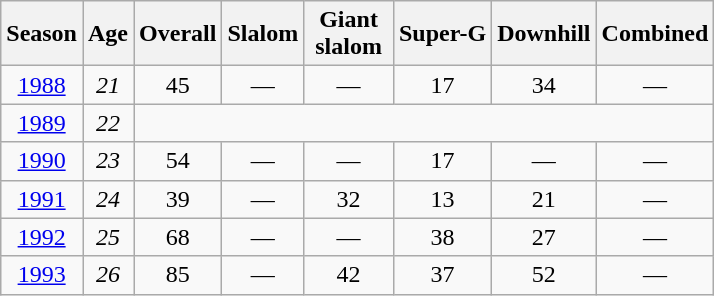<table class=wikitable style="text-align:center">
<tr>
<th>Season</th>
<th>Age</th>
<th>Overall</th>
<th>Slalom</th>
<th>Giant<br> slalom </th>
<th>Super-G</th>
<th>Downhill</th>
<th>Combined</th>
</tr>
<tr>
<td><a href='#'>1988</a></td>
<td><em>21</em></td>
<td>45</td>
<td>—</td>
<td>—</td>
<td>17</td>
<td>34</td>
<td>—</td>
</tr>
<tr>
<td><a href='#'>1989</a></td>
<td><em>22</em></td>
<td colspan=6></td>
</tr>
<tr>
<td><a href='#'>1990</a></td>
<td><em>23</em></td>
<td>54</td>
<td>—</td>
<td>—</td>
<td>17</td>
<td>—</td>
<td>—</td>
</tr>
<tr>
<td><a href='#'>1991</a></td>
<td><em>24</em></td>
<td>39</td>
<td>—</td>
<td>32</td>
<td>13</td>
<td>21</td>
<td>—</td>
</tr>
<tr>
<td><a href='#'>1992</a></td>
<td><em>25</em></td>
<td>68</td>
<td>—</td>
<td>—</td>
<td>38</td>
<td>27</td>
<td>—</td>
</tr>
<tr>
<td><a href='#'>1993</a></td>
<td><em>26</em></td>
<td>85</td>
<td>—</td>
<td>42</td>
<td>37</td>
<td>52</td>
<td>—</td>
</tr>
</table>
